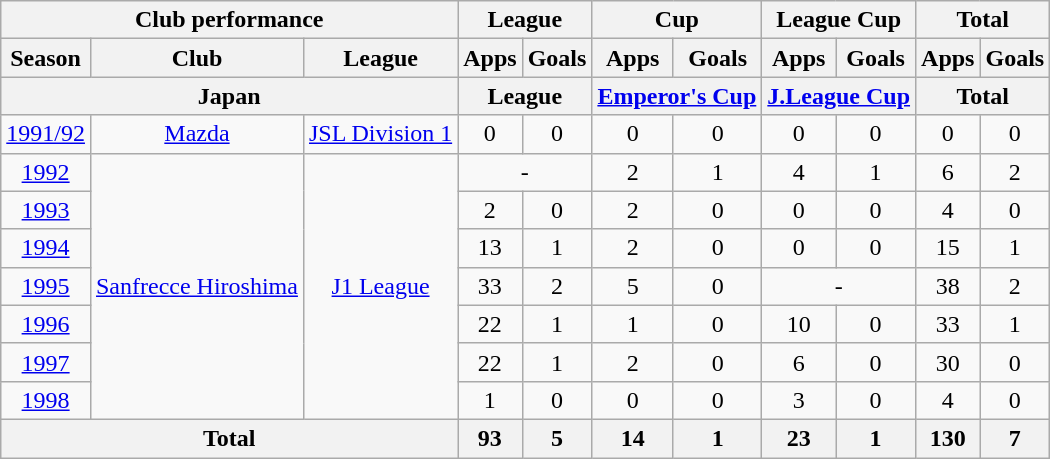<table class="wikitable" style="text-align:center;">
<tr>
<th colspan=3>Club performance</th>
<th colspan=2>League</th>
<th colspan=2>Cup</th>
<th colspan=2>League Cup</th>
<th colspan=2>Total</th>
</tr>
<tr>
<th>Season</th>
<th>Club</th>
<th>League</th>
<th>Apps</th>
<th>Goals</th>
<th>Apps</th>
<th>Goals</th>
<th>Apps</th>
<th>Goals</th>
<th>Apps</th>
<th>Goals</th>
</tr>
<tr>
<th colspan=3>Japan</th>
<th colspan=2>League</th>
<th colspan=2><a href='#'>Emperor's Cup</a></th>
<th colspan=2><a href='#'>J.League Cup</a></th>
<th colspan=2>Total</th>
</tr>
<tr>
<td><a href='#'>1991/92</a></td>
<td><a href='#'>Mazda</a></td>
<td><a href='#'>JSL Division 1</a></td>
<td>0</td>
<td>0</td>
<td>0</td>
<td>0</td>
<td>0</td>
<td>0</td>
<td>0</td>
<td>0</td>
</tr>
<tr>
<td><a href='#'>1992</a></td>
<td rowspan="7"><a href='#'>Sanfrecce Hiroshima</a></td>
<td rowspan="7"><a href='#'>J1 League</a></td>
<td colspan="2">-</td>
<td>2</td>
<td>1</td>
<td>4</td>
<td>1</td>
<td>6</td>
<td>2</td>
</tr>
<tr>
<td><a href='#'>1993</a></td>
<td>2</td>
<td>0</td>
<td>2</td>
<td>0</td>
<td>0</td>
<td>0</td>
<td>4</td>
<td>0</td>
</tr>
<tr>
<td><a href='#'>1994</a></td>
<td>13</td>
<td>1</td>
<td>2</td>
<td>0</td>
<td>0</td>
<td>0</td>
<td>15</td>
<td>1</td>
</tr>
<tr>
<td><a href='#'>1995</a></td>
<td>33</td>
<td>2</td>
<td>5</td>
<td>0</td>
<td colspan="2">-</td>
<td>38</td>
<td>2</td>
</tr>
<tr>
<td><a href='#'>1996</a></td>
<td>22</td>
<td>1</td>
<td>1</td>
<td>0</td>
<td>10</td>
<td>0</td>
<td>33</td>
<td>1</td>
</tr>
<tr>
<td><a href='#'>1997</a></td>
<td>22</td>
<td>1</td>
<td>2</td>
<td>0</td>
<td>6</td>
<td>0</td>
<td>30</td>
<td>0</td>
</tr>
<tr>
<td><a href='#'>1998</a></td>
<td>1</td>
<td>0</td>
<td>0</td>
<td>0</td>
<td>3</td>
<td>0</td>
<td>4</td>
<td>0</td>
</tr>
<tr>
<th colspan=3>Total</th>
<th>93</th>
<th>5</th>
<th>14</th>
<th>1</th>
<th>23</th>
<th>1</th>
<th>130</th>
<th>7</th>
</tr>
</table>
